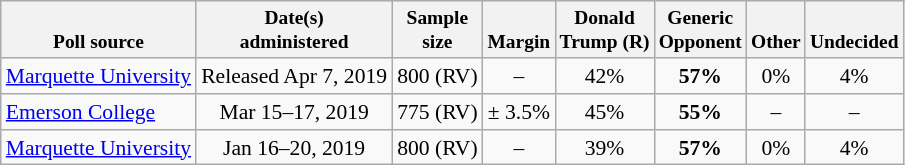<table class="wikitable" style="font-size:90%;text-align:center;">
<tr valign=bottom style="font-size:90%;">
<th>Poll source</th>
<th>Date(s)<br>administered</th>
<th>Sample<br>size</th>
<th>Margin<br></th>
<th>Donald<br>Trump (R)</th>
<th>Generic<br>Opponent</th>
<th>Other</th>
<th>Undecided</th>
</tr>
<tr>
<td style="text-align:left;"><a href='#'>Marquette University</a></td>
<td>Released Apr 7, 2019</td>
<td>800 (RV)</td>
<td>–</td>
<td>42%</td>
<td><strong>57%</strong></td>
<td>0%</td>
<td>4%</td>
</tr>
<tr>
<td style="text-align:left;"><a href='#'>Emerson College</a></td>
<td>Mar 15–17, 2019</td>
<td>775 (RV)</td>
<td>± 3.5%</td>
<td>45%</td>
<td><strong>55%</strong></td>
<td>–</td>
<td>–</td>
</tr>
<tr>
<td><a href='#'>Marquette University</a></td>
<td>Jan 16–20, 2019</td>
<td>800 (RV)</td>
<td>–</td>
<td>39%</td>
<td><strong>57%</strong></td>
<td>0%</td>
<td>4%</td>
</tr>
</table>
